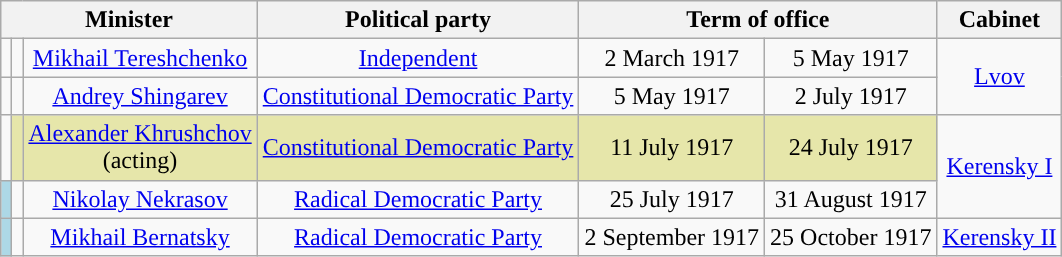<table class="wikitable" style="text-align:center;">
<tr>
<th colspan=3>Minister</th>
<th>Political party</th>
<th colspan=2>Term of office</th>
<th>Cabinet</th>
</tr>
<tr>
<td style="background: "></td>
<td></td>
<td><a href='#'>Mikhail Tereshchenko</a></td>
<td><a href='#'>Independent</a></td>
<td>2 March 1917</td>
<td>5 May 1917</td>
<td rowspan=2><a href='#'>Lvov</a></td>
</tr>
<tr>
<td style="background: "></td>
<td></td>
<td><a href='#'>Andrey Shingarev</a></td>
<td><a href='#'>Constitutional Democratic Party</a></td>
<td>5 May 1917</td>
<td>2 July 1917</td>
</tr>
<tr>
<td style="background: "></td>
<td style="background: #E6E6AA;"></td>
<td style="background: #E6E6AA;"><a href='#'>Alexander Khrushchov</a><br>(acting)</td>
<td style="background: #E6E6AA;"><a href='#'>Constitutional Democratic Party</a></td>
<td style="background: #E6E6AA;">11 July 1917</td>
<td style="background: #E6E6AA;">24 July 1917</td>
<td rowspan=2><a href='#'>Kerensky I</a></td>
</tr>
<tr>
<td style="background: lightblue;"></td>
<td></td>
<td><a href='#'>Nikolay Nekrasov</a></td>
<td><a href='#'>Radical Democratic Party</a></td>
<td>25 July 1917</td>
<td>31 August 1917</td>
</tr>
<tr>
<td style="background: lightblue;"></td>
<td></td>
<td><a href='#'>Mikhail Bernatsky</a></td>
<td><a href='#'>Radical Democratic Party</a></td>
<td>2 September 1917</td>
<td>25 October 1917</td>
<td><a href='#'>Kerensky II</a></td>
</tr>
</table>
